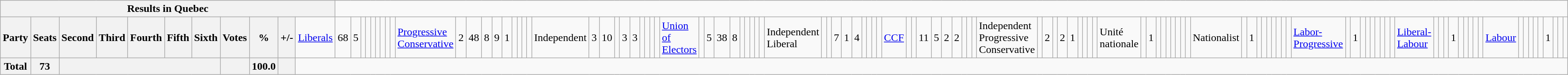<table class="wikitable">
<tr>
<th colspan=12>Results in Quebec</th>
</tr>
<tr>
<th colspan=2>Party</th>
<th>Seats</th>
<th>Second</th>
<th>Third</th>
<th>Fourth</th>
<th>Fifth</th>
<th>Sixth</th>
<th>Votes</th>
<th>%</th>
<th>+/-<br></th>
<td><a href='#'>Liberals</a></td>
<td align="right">68</td>
<td align="right">5</td>
<td align="right"></td>
<td align="right"></td>
<td align="right"></td>
<td align="right"></td>
<td align="right"></td>
<td align="right"></td>
<td align="right"><br></td>
<td><a href='#'>Progressive Conservative</a></td>
<td align="right">2</td>
<td align="right">48</td>
<td align="right">8</td>
<td align="right">9</td>
<td align="right">1</td>
<td align="right"></td>
<td align="right"></td>
<td align="right"></td>
<td align="right"><br></td>
<td>Independent</td>
<td align="right">3</td>
<td align="right">10</td>
<td align="right"></td>
<td align="right">3</td>
<td align="right">3</td>
<td align="right"></td>
<td align="right"></td>
<td align="right"></td>
<td align="right"><br></td>
<td><a href='#'>Union of Electors</a></td>
<td align="right"></td>
<td align="right">5</td>
<td align="right">38</td>
<td align="right">8</td>
<td align="right"></td>
<td align="right"></td>
<td align="right"></td>
<td align="right"></td>
<td align="right"><br></td>
<td>Independent Liberal</td>
<td align="right"></td>
<td align="right"></td>
<td align="right">7</td>
<td align="right">1</td>
<td align="right">4</td>
<td align="right"></td>
<td align="right"></td>
<td align="right"></td>
<td align="right"><br></td>
<td><a href='#'>CCF</a></td>
<td align="right"></td>
<td align="right"></td>
<td align="right">11</td>
<td align="right">5</td>
<td align="right">2</td>
<td align="right">2</td>
<td align="right"></td>
<td align="right"></td>
<td align="right"><br></td>
<td>Independent Progressive Conservative</td>
<td align="right"></td>
<td align="right">2</td>
<td align="right"></td>
<td align="right">2</td>
<td align="right">1</td>
<td align="right"></td>
<td align="right"></td>
<td align="right"></td>
<td align="right"><br></td>
<td>Unité nationale</td>
<td align="right"></td>
<td align="right">1</td>
<td align="right"></td>
<td align="right"></td>
<td align="right"></td>
<td align="right"></td>
<td align="right"></td>
<td align="right"></td>
<td align="right"><br></td>
<td>Nationalist</td>
<td align="right"></td>
<td align="right">1</td>
<td align="right"></td>
<td align="right"></td>
<td align="right"></td>
<td align="right"></td>
<td align="right"></td>
<td align="right"></td>
<td align="right"><br></td>
<td><a href='#'>Labor-Progressive</a></td>
<td align="right"></td>
<td align="right">1</td>
<td align="right"></td>
<td align="right"></td>
<td align="right"></td>
<td align="right"></td>
<td align="right"></td>
<td align="right"></td>
<td align="right"><br></td>
<td><a href='#'>Liberal-Labour</a></td>
<td align="right"></td>
<td align="right"></td>
<td align="right"></td>
<td align="right">1</td>
<td align="right"></td>
<td align="right"></td>
<td align="right"></td>
<td align="right"></td>
<td align="right"><br></td>
<td><a href='#'>Labour</a></td>
<td align="right"></td>
<td align="right"></td>
<td align="right"></td>
<td align="right"></td>
<td align="right"></td>
<td align="right">1</td>
<td align="right"></td>
<td align="right"></td>
<td align="right"></td>
</tr>
<tr>
<th colspan="2">Total</th>
<th>73</th>
<th colspan="5"></th>
<th></th>
<th>100.0</th>
<th></th>
</tr>
</table>
